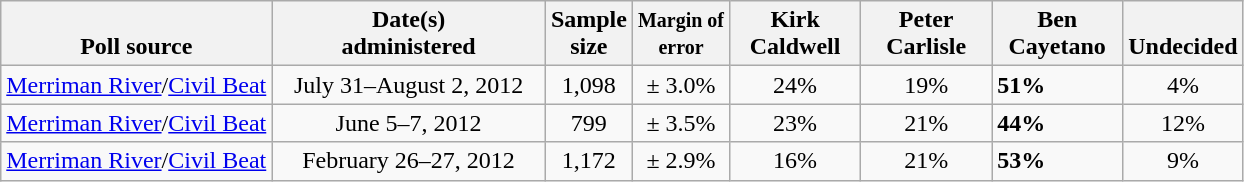<table class="wikitable">
<tr valign= bottom>
<th>Poll source</th>
<th style="width:175px;">Date(s)<br>administered</th>
<th class=small>Sample<br>size</th>
<th><small>Margin of<br>error</small></th>
<th style="width:80px;">Kirk<br>Caldwell</th>
<th style="width:80px;">Peter<br>Carlisle</th>
<th style="width:80px;">Ben<br>Cayetano</th>
<th>Undecided</th>
</tr>
<tr>
<td align=center><a href='#'>Merriman River</a>/<a href='#'>Civil Beat</a></td>
<td align=center>July 31–August 2, 2012</td>
<td align=center>1,098</td>
<td align=center>± 3.0%</td>
<td align=center>24%</td>
<td align=center>19%</td>
<td><strong>51%</strong></td>
<td align=center>4%</td>
</tr>
<tr>
<td align=center><a href='#'>Merriman River</a>/<a href='#'>Civil Beat</a></td>
<td align=center>June 5–7, 2012</td>
<td align=center>799</td>
<td align=center>± 3.5%</td>
<td align=center>23%</td>
<td align=center>21%</td>
<td><strong>44%</strong></td>
<td align=center>12%</td>
</tr>
<tr>
<td align=center><a href='#'>Merriman River</a>/<a href='#'>Civil Beat</a></td>
<td align=center>February 26–27, 2012</td>
<td align=center>1,172</td>
<td align=center>± 2.9%</td>
<td align=center>16%</td>
<td align=center>21%</td>
<td><strong>53%</strong></td>
<td align=center>9%</td>
</tr>
</table>
